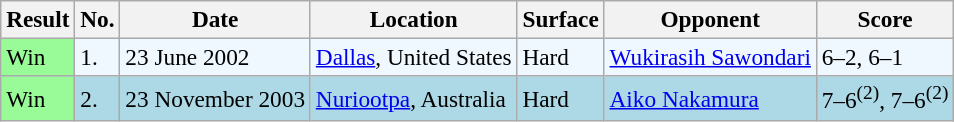<table class="sortable wikitable" style="font-size:97%;">
<tr>
<th>Result</th>
<th>No.</th>
<th>Date</th>
<th>Location</th>
<th>Surface</th>
<th>Opponent</th>
<th>Score</th>
</tr>
<tr style="background:#f0f8ff;">
<td style="background:#98fb98;">Win</td>
<td>1.</td>
<td>23 June 2002</td>
<td><a href='#'>Dallas</a>, United States</td>
<td>Hard</td>
<td> <a href='#'>Wukirasih Sawondari</a></td>
<td>6–2, 6–1</td>
</tr>
<tr style="background:lightblue;">
<td style="background:#98fb98;">Win</td>
<td>2.</td>
<td>23 November 2003</td>
<td><a href='#'>Nuriootpa</a>, Australia</td>
<td>Hard</td>
<td> <a href='#'>Aiko Nakamura</a></td>
<td>7–6<sup>(2)</sup>, 7–6<sup>(2)</sup></td>
</tr>
</table>
